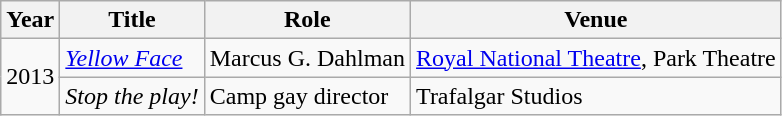<table class="wikitable sortable">
<tr>
<th>Year</th>
<th>Title</th>
<th>Role</th>
<th>Venue</th>
</tr>
<tr>
<td rowspan="2">2013</td>
<td><em><a href='#'>Yellow Face</a></em></td>
<td>Marcus G. Dahlman</td>
<td><a href='#'>Royal National Theatre</a>, Park Theatre</td>
</tr>
<tr>
<td><em>Stop the play!</em></td>
<td>Camp gay director</td>
<td>Trafalgar Studios</td>
</tr>
</table>
